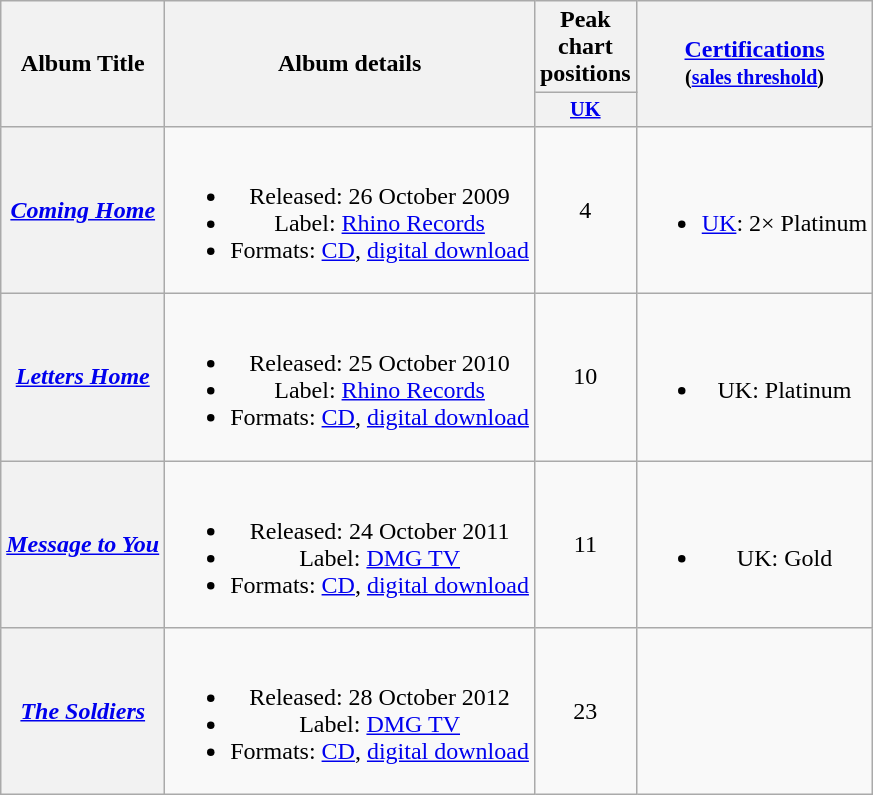<table class="wikitable plainrowheaders" style="text-align:center;">
<tr>
<th scope="col" rowspan="2">Album Title</th>
<th scope="col" rowspan="2">Album details</th>
<th scope="col">Peak chart positions</th>
<th scope="col" rowspan="2"><a href='#'>Certifications</a><br><small>(<a href='#'>sales threshold</a>)</small></th>
</tr>
<tr>
<th scope="col" style="width:3em;font-size:85%;"><a href='#'>UK</a></th>
</tr>
<tr>
<th scope="row"><strong><em><a href='#'>Coming Home</a></em></strong></th>
<td><br><ul><li>Released: 26 October 2009</li><li>Label: <a href='#'>Rhino Records</a></li><li>Formats: <a href='#'>CD</a>, <a href='#'>digital download</a></li></ul></td>
<td>4</td>
<td><br><ul><li><a href='#'>UK</a>: 2× Platinum</li></ul></td>
</tr>
<tr>
<th scope="row"><strong><em><a href='#'>Letters Home</a></em></strong></th>
<td><br><ul><li>Released: 25 October 2010</li><li>Label: <a href='#'>Rhino Records</a></li><li>Formats: <a href='#'>CD</a>, <a href='#'>digital download</a></li></ul></td>
<td>10</td>
<td><br><ul><li>UK: Platinum</li></ul></td>
</tr>
<tr>
<th scope="row"><strong><em><a href='#'>Message to You</a></em></strong></th>
<td><br><ul><li>Released: 24 October 2011</li><li>Label: <a href='#'>DMG TV</a></li><li>Formats: <a href='#'>CD</a>, <a href='#'>digital download</a></li></ul></td>
<td>11</td>
<td><br><ul><li>UK: Gold</li></ul></td>
</tr>
<tr>
<th scope="row"><strong><em><a href='#'>The Soldiers</a></em></strong></th>
<td><br><ul><li>Released: 28 October 2012</li><li>Label: <a href='#'>DMG TV</a></li><li>Formats: <a href='#'>CD</a>, <a href='#'>digital download</a></li></ul></td>
<td>23</td>
<td></td>
</tr>
</table>
